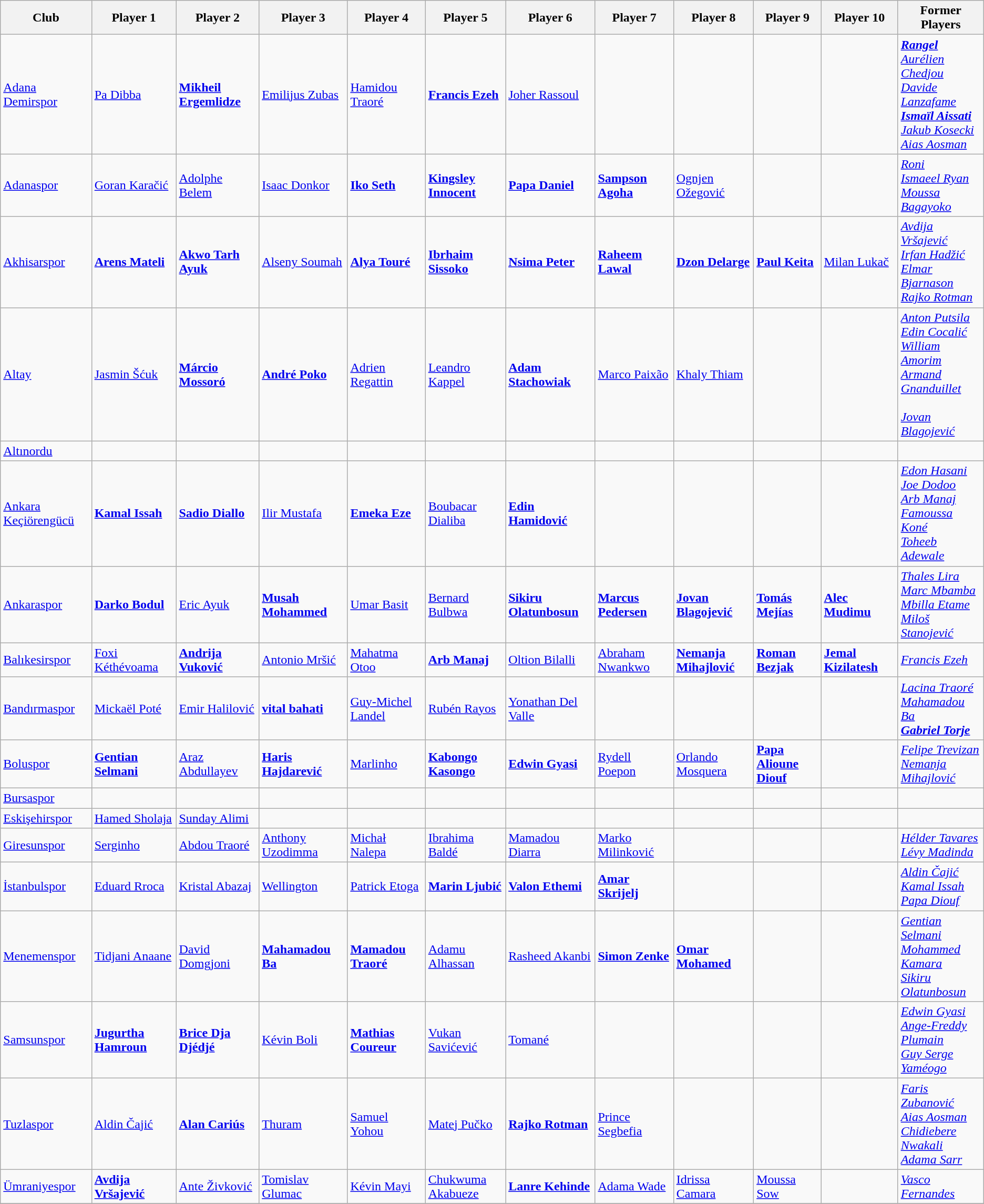<table class="wikitable">
<tr>
<th width="170">Club</th>
<th width="170">Player 1</th>
<th width="170">Player 2</th>
<th width="170">Player 3</th>
<th width="170">Player 4</th>
<th width="170">Player 5</th>
<th width="170">Player 6</th>
<th width="170">Player 7</th>
<th width="170">Player 8</th>
<th width="170">Player 9</th>
<th width="170">Player 10</th>
<th width="170">Former Players</th>
</tr>
<tr>
<td><a href='#'>Adana Demirspor</a></td>
<td> <a href='#'>Pa Dibba</a></td>
<td> <strong><a href='#'>Mikheil Ergemlidze</a></strong></td>
<td> <a href='#'>Emilijus Zubas</a></td>
<td> <a href='#'>Hamidou Traoré</a></td>
<td> <strong><a href='#'>Francis Ezeh</a></strong></td>
<td> <a href='#'>Joher Rassoul</a></td>
<td></td>
<td></td>
<td></td>
<td></td>
<td> <strong><em><a href='#'>Rangel</a></em></strong> <br>  <em><a href='#'>Aurélien Chedjou</a></em> <br>  <em><a href='#'>Davide Lanzafame</a></em> <br>  <strong><em><a href='#'>Ismaïl Aissati</a></em></strong> <br>  <em><a href='#'>Jakub Kosecki</a></em> <br>  <em><a href='#'>Aias Aosman</a></em></td>
</tr>
<tr>
<td><a href='#'>Adanaspor</a></td>
<td> <a href='#'>Goran Karačić</a></td>
<td> <a href='#'>Adolphe Belem</a></td>
<td> <a href='#'>Isaac Donkor</a></td>
<td> <strong><a href='#'>Iko Seth</a></strong></td>
<td> <strong><a href='#'>Kingsley Innocent</a></strong></td>
<td> <strong><a href='#'>Papa Daniel</a></strong></td>
<td> <strong><a href='#'>Sampson Agoha</a></strong></td>
<td> <a href='#'>Ognjen Ožegović</a></td>
<td></td>
<td></td>
<td> <em><a href='#'>Roni</a></em> <br>  <em><a href='#'>Ismaeel Ryan</a></em> <br>  <em><a href='#'>Moussa Bagayoko</a></em></td>
</tr>
<tr>
<td><a href='#'>Akhisarspor</a></td>
<td> <strong><a href='#'>Arens Mateli</a></strong></td>
<td> <strong><a href='#'>Akwo Tarh Ayuk</a></strong></td>
<td> <a href='#'>Alseny Soumah</a></td>
<td> <strong><a href='#'>Alya Touré</a></strong></td>
<td> <strong><a href='#'>Ibrhaim Sissoko</a></strong></td>
<td> <strong><a href='#'>Nsima Peter</a></strong></td>
<td> <strong><a href='#'>Raheem Lawal</a></strong></td>
<td> <strong><a href='#'>Dzon Delarge</a></strong></td>
<td> <strong><a href='#'>Paul Keita</a></strong></td>
<td> <a href='#'>Milan Lukač</a></td>
<td> <em><a href='#'>Avdija Vršajević</a></em> <br>  <em><a href='#'>Irfan Hadžić</a></em> <br>  <em><a href='#'>Elmar Bjarnason</a></em> <br>  <em><a href='#'>Rajko Rotman</a></em></td>
</tr>
<tr>
<td><a href='#'>Altay</a></td>
<td> <a href='#'>Jasmin Šćuk</a></td>
<td> <strong><a href='#'>Márcio Mossoró</a></strong></td>
<td> <strong><a href='#'>André Poko</a></strong></td>
<td> <a href='#'>Adrien Regattin</a></td>
<td> <a href='#'>Leandro Kappel</a></td>
<td> <strong><a href='#'>Adam Stachowiak</a></strong></td>
<td> <a href='#'>Marco Paixão</a></td>
<td> <a href='#'>Khaly Thiam</a></td>
<td></td>
<td></td>
<td> <em><a href='#'>Anton Putsila</a></em> <br>  <em><a href='#'>Edin Cocalić</a></em> <br>  <em><a href='#'>William Amorim</a></em> <br>  <em><a href='#'>Armand Gnanduillet</a></em> <br> <br>  <em><a href='#'>Jovan Blagojević</a></em></td>
</tr>
<tr>
<td><a href='#'>Altınordu</a></td>
<td></td>
<td></td>
<td></td>
<td></td>
<td></td>
<td></td>
<td></td>
<td></td>
<td></td>
<td></td>
<td></td>
</tr>
<tr>
<td><a href='#'>Ankara Keçiörengücü</a></td>
<td> <strong><a href='#'>Kamal Issah</a></strong></td>
<td> <strong><a href='#'>Sadio Diallo</a></strong></td>
<td> <a href='#'>Ilir Mustafa</a></td>
<td> <strong><a href='#'>Emeka Eze</a></strong></td>
<td> <a href='#'>Boubacar Dialiba</a></td>
<td> <strong><a href='#'>Edin Hamidović</a></strong></td>
<td></td>
<td></td>
<td></td>
<td></td>
<td> <em><a href='#'>Edon Hasani</a></em> <br>  <em><a href='#'>Joe Dodoo</a></em> <br>  <em><a href='#'>Arb Manaj</a></em> <br>  <em><a href='#'>Famoussa Koné</a></em> <br>  <em><a href='#'>Toheeb Adewale</a></em></td>
</tr>
<tr>
<td><a href='#'>Ankaraspor</a></td>
<td> <strong><a href='#'>Darko Bodul</a></strong></td>
<td> <a href='#'>Eric Ayuk</a></td>
<td> <strong><a href='#'>Musah Mohammed</a></strong></td>
<td> <a href='#'>Umar Basit</a></td>
<td> <a href='#'>Bernard Bulbwa</a></td>
<td> <strong><a href='#'>Sikiru Olatunbosun</a></strong></td>
<td> <strong><a href='#'>Marcus Pedersen</a></strong></td>
<td> <strong><a href='#'>Jovan Blagojević</a></strong></td>
<td> <strong><a href='#'>Tomás Mejías</a></strong></td>
<td> <strong><a href='#'>Alec Mudimu</a></strong></td>
<td> <em><a href='#'>Thales Lira</a></em> <br>  <em><a href='#'>Marc Mbamba</a></em> <br>  <em><a href='#'>Mbilla Etame</a></em> <br>  <em><a href='#'>Miloš Stanojević</a></em></td>
</tr>
<tr>
<td><a href='#'>Balıkesirspor</a></td>
<td> <a href='#'>Foxi Kéthévoama</a></td>
<td> <strong><a href='#'>Andrija Vuković</a></strong></td>
<td> <a href='#'>Antonio Mršić</a></td>
<td> <a href='#'>Mahatma Otoo</a></td>
<td> <strong><a href='#'>Arb Manaj</a></strong></td>
<td> <a href='#'>Oltion Bilalli</a></td>
<td> <a href='#'>Abraham Nwankwo</a></td>
<td> <strong><a href='#'>Nemanja Mihajlović</a></strong></td>
<td> <strong><a href='#'>Roman Bezjak</a></strong></td>
<td> <strong><a href='#'>Jemal Kizilatesh</a></strong></td>
<td> <em><a href='#'>Francis Ezeh</a></em></td>
</tr>
<tr>
<td><a href='#'>Bandırmaspor</a></td>
<td> <a href='#'>Mickaël Poté</a></td>
<td> <a href='#'>Emir Halilović</a></td>
<td> <strong><a href='#'>vital bahati</a></strong></td>
<td> <a href='#'>Guy-Michel Landel</a></td>
<td> <a href='#'>Rubén Rayos</a></td>
<td> <a href='#'>Yonathan Del Valle</a></td>
<td></td>
<td></td>
<td></td>
<td></td>
<td> <em><a href='#'>Lacina Traoré</a></em> <br>  <em><a href='#'>Mahamadou Ba</a></em> <br>  <strong><em><a href='#'>Gabriel Torje</a></em></strong></td>
</tr>
<tr>
<td><a href='#'>Boluspor</a></td>
<td> <strong><a href='#'>Gentian Selmani</a></strong></td>
<td> <a href='#'>Araz Abdullayev</a></td>
<td> <strong><a href='#'>Haris Hajdarević</a></strong></td>
<td> <a href='#'>Marlinho</a></td>
<td> <strong><a href='#'>Kabongo Kasongo</a></strong></td>
<td> <strong><a href='#'>Edwin Gyasi</a></strong></td>
<td> <a href='#'>Rydell Poepon</a></td>
<td> <a href='#'>Orlando Mosquera</a></td>
<td> <strong><a href='#'>Papa Alioune Diouf</a></strong></td>
<td></td>
<td> <em><a href='#'>Felipe Trevizan</a></em> <br>  <em><a href='#'>Nemanja Mihajlović</a></em></td>
</tr>
<tr>
<td><a href='#'>Bursaspor</a></td>
<td></td>
<td></td>
<td></td>
<td></td>
<td></td>
<td></td>
<td></td>
<td></td>
<td></td>
<td></td>
<td></td>
</tr>
<tr>
<td><a href='#'>Eskişehirspor</a></td>
<td> <a href='#'>Hamed Sholaja</a></td>
<td> <a href='#'>Sunday Alimi</a></td>
<td></td>
<td></td>
<td></td>
<td></td>
<td></td>
<td></td>
<td></td>
<td></td>
<td></td>
</tr>
<tr>
<td><a href='#'>Giresunspor</a></td>
<td> <a href='#'>Serginho</a></td>
<td> <a href='#'>Abdou Traoré</a></td>
<td> <a href='#'>Anthony Uzodimma</a></td>
<td> <a href='#'>Michał Nalepa</a></td>
<td> <a href='#'>Ibrahima Baldé</a></td>
<td> <a href='#'>Mamadou Diarra</a></td>
<td> <a href='#'>Marko Milinković</a></td>
<td></td>
<td></td>
<td></td>
<td> <em><a href='#'>Hélder Tavares</a></em> <br>  <em><a href='#'>Lévy Madinda</a></em></td>
</tr>
<tr>
<td><a href='#'>İstanbulspor</a></td>
<td> <a href='#'>Eduard Rroca</a></td>
<td> <a href='#'>Kristal Abazaj</a></td>
<td> <a href='#'>Wellington</a></td>
<td> <a href='#'>Patrick Etoga</a></td>
<td> <strong><a href='#'>Marin Ljubić</a></strong></td>
<td> <strong><a href='#'>Valon Ethemi</a></strong></td>
<td> <strong><a href='#'>Amar Skrijelj</a></strong></td>
<td></td>
<td></td>
<td></td>
<td> <em><a href='#'>Aldin Čajić</a></em> <br>  <em><a href='#'>Kamal Issah</a></em> <br>  <em><a href='#'>Papa Diouf</a></em></td>
</tr>
<tr>
<td><a href='#'>Menemenspor</a></td>
<td> <a href='#'>Tidjani Anaane</a></td>
<td> <a href='#'>David Domgjoni</a></td>
<td> <strong><a href='#'>Mahamadou Ba</a></strong></td>
<td> <strong><a href='#'>Mamadou Traoré</a></strong></td>
<td> <a href='#'>Adamu Alhassan</a></td>
<td> <a href='#'>Rasheed Akanbi</a></td>
<td> <strong><a href='#'>Simon Zenke</a></strong></td>
<td> <strong><a href='#'>Omar Mohamed</a></strong></td>
<td></td>
<td></td>
<td> <em><a href='#'>Gentian Selmani</a></em> <br>  <em><a href='#'>Mohammed Kamara</a></em> <br>  <em><a href='#'>Sikiru Olatunbosun</a></em></td>
</tr>
<tr>
<td><a href='#'>Samsunspor</a></td>
<td> <strong><a href='#'>Jugurtha Hamroun</a></strong></td>
<td> <strong><a href='#'>Brice Dja Djédjé</a></strong></td>
<td> <a href='#'>Kévin Boli</a></td>
<td> <strong><a href='#'>Mathias Coureur</a></strong></td>
<td> <a href='#'>Vukan Savićević</a></td>
<td> <a href='#'>Tomané</a></td>
<td></td>
<td></td>
<td></td>
<td></td>
<td> <em><a href='#'>Edwin Gyasi</a></em> <br>  <em><a href='#'>Ange-Freddy Plumain</a></em> <br>  <em><a href='#'>Guy Serge Yaméogo</a></em></td>
</tr>
<tr>
<td><a href='#'>Tuzlaspor</a></td>
<td> <a href='#'>Aldin Čajić</a></td>
<td> <strong><a href='#'>Alan Cariús</a></strong></td>
<td> <a href='#'>Thuram</a></td>
<td> <a href='#'>Samuel Yohou</a></td>
<td> <a href='#'>Matej Pučko</a></td>
<td> <strong><a href='#'>Rajko Rotman</a></strong></td>
<td> <a href='#'>Prince Segbefia</a></td>
<td></td>
<td></td>
<td></td>
<td> <em><a href='#'>Faris Zubanović</a></em> <br>  <em><a href='#'>Aias Aosman</a></em> <br>  <em><a href='#'>Chidiebere Nwakali</a></em> <br>  <em><a href='#'>Adama Sarr</a></em></td>
</tr>
<tr>
<td><a href='#'>Ümraniyespor</a></td>
<td> <strong><a href='#'>Avdija Vršajević</a></strong></td>
<td> <a href='#'>Ante Živković</a></td>
<td> <a href='#'>Tomislav Glumac</a></td>
<td> <a href='#'>Kévin Mayi</a></td>
<td> <a href='#'>Chukwuma Akabueze</a></td>
<td> <strong><a href='#'>Lanre Kehinde</a></strong></td>
<td> <a href='#'>Adama Wade</a></td>
<td> <a href='#'>Idrissa Camara</a></td>
<td> <a href='#'>Moussa Sow</a></td>
<td></td>
<td> <em><a href='#'>Vasco Fernandes</a></em></td>
</tr>
<tr>
</tr>
</table>
